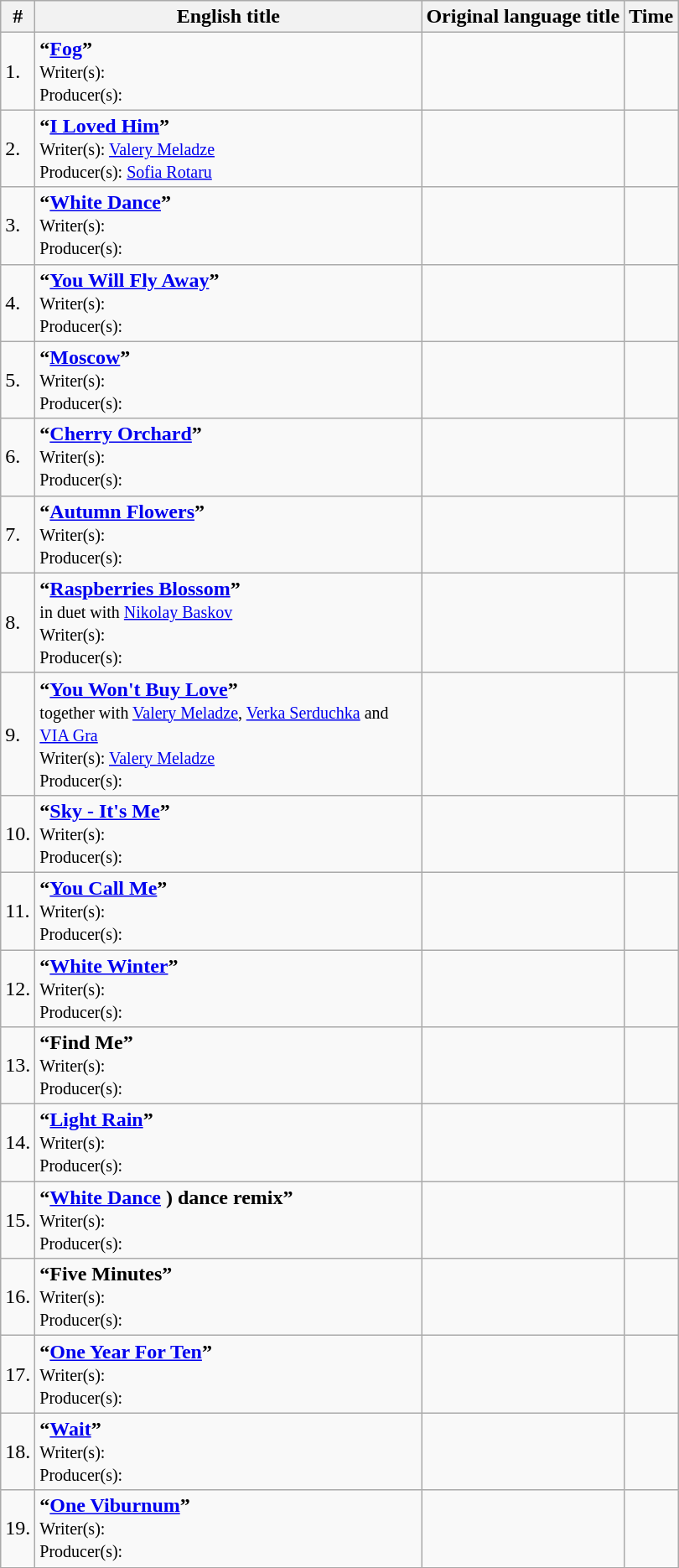<table class="wikitable">
<tr>
<th>#</th>
<th style="width:300px;">English title</th>
<th>Original language title</th>
<th>Time</th>
</tr>
<tr>
<td>1.</td>
<td><strong>“<a href='#'>Fog</a>”</strong><br><small>Writer(s):</small> <br><small>Producer(s):</small></td>
<td></td>
<td></td>
</tr>
<tr>
<td>2.</td>
<td><strong>“<a href='#'>I Loved Him</a>”</strong><br><small>Writer(s): <a href='#'>Valery Meladze</a></small><br><small>Producer(s): <a href='#'>Sofia Rotaru</a></small></td>
<td></td>
<td></td>
</tr>
<tr>
<td>3.</td>
<td><strong>“<a href='#'>White Dance</a>”</strong><br><small>Writer(s):</small> <br><small>Producer(s):</small></td>
<td></td>
<td></td>
</tr>
<tr>
<td>4.</td>
<td><strong>“<a href='#'>You Will Fly Away</a>”</strong><br><small>Writer(s):</small> <br><small>Producer(s):</small></td>
<td></td>
<td></td>
</tr>
<tr>
<td>5.</td>
<td><strong>“<a href='#'>Moscow</a>”</strong><br><small>Writer(s):</small> <br><small>Producer(s):</small></td>
<td></td>
<td></td>
</tr>
<tr>
<td>6.</td>
<td><strong>“<a href='#'>Cherry Orchard</a>”</strong><br><small>Writer(s):</small> <br><small>Producer(s):</small></td>
<td></td>
<td></td>
</tr>
<tr>
<td>7.</td>
<td><strong>“<a href='#'>Autumn Flowers</a>”</strong><br><small>Writer(s):</small> <br><small>Producer(s):</small></td>
<td></td>
<td></td>
</tr>
<tr>
<td>8.</td>
<td><strong>“<a href='#'>Raspberries Blossom</a>”</strong><br><small>in duet with <a href='#'>Nikolay Baskov</a></small><br><small>Writer(s):</small> <br><small>Producer(s):</small></td>
<td></td>
<td></td>
</tr>
<tr>
<td>9.</td>
<td><strong>“<a href='#'>You Won't Buy Love</a>”</strong><br><small>together with <a href='#'>Valery Meladze</a>, <a href='#'>Verka Serduchka</a> and <a href='#'>VIA Gra</a></small><br><small>Writer(s): <a href='#'>Valery Meladze</a></small> <br><small>Producer(s):</small></td>
<td></td>
<td></td>
</tr>
<tr>
<td>10.</td>
<td><strong>“<a href='#'>Sky - It's Me</a>”</strong><br><small>Writer(s):</small> <br><small>Producer(s):</small></td>
<td></td>
<td></td>
</tr>
<tr>
<td>11.</td>
<td><strong>“<a href='#'>You Call Me</a>”</strong><br><small>Writer(s):</small> <br><small>Producer(s):</small></td>
<td></td>
<td></td>
</tr>
<tr>
<td>12.</td>
<td><strong>“<a href='#'>White Winter</a>”</strong><br><small>Writer(s):</small> <br><small>Producer(s):</small></td>
<td></td>
<td></td>
</tr>
<tr>
<td>13.</td>
<td><strong>“Find Me”</strong><br><small>Writer(s):</small> <br><small>Producer(s):</small></td>
<td></td>
<td></td>
</tr>
<tr>
<td>14.</td>
<td><strong>“<a href='#'>Light Rain</a>”</strong><br><small>Writer(s):</small> <br><small>Producer(s):</small></td>
<td></td>
<td></td>
</tr>
<tr>
<td>15.</td>
<td><strong>“<a href='#'>White Dance</a> ) dance remix”</strong><br><small>Writer(s):</small> <br><small>Producer(s):</small></td>
<td></td>
<td></td>
</tr>
<tr>
<td>16.</td>
<td><strong>“Five Minutes”</strong><br><small>Writer(s):</small> <br><small>Producer(s):</small></td>
<td></td>
<td></td>
</tr>
<tr>
<td>17.</td>
<td><strong>“<a href='#'>One Year For Ten</a>”</strong><br><small>Writer(s):</small> <br><small>Producer(s):</small></td>
<td></td>
<td></td>
</tr>
<tr>
<td>18.</td>
<td><strong>“<a href='#'>Wait</a>”</strong><br><small>Writer(s):</small> <br><small>Producer(s):</small></td>
<td></td>
<td></td>
</tr>
<tr>
<td>19.</td>
<td><strong>“<a href='#'>One Viburnum</a>”</strong><br><small>Writer(s):</small> <br><small>Producer(s):</small></td>
<td></td>
<td></td>
</tr>
</table>
